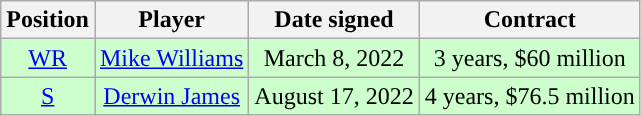<table class="wikitable" style="text-align:center">
<tr>
<th>Position</th>
<th>Player</th>
<th>Date signed</th>
<th>Contract</th>
</tr>
<tr style="background:#cfc">
<td><a href='#'>WR</a></td>
<td><a href='#'>Mike Williams</a></td>
<td>March 8, 2022</td>
<td>3 years, $60 million</td>
</tr>
<tr style="background:#cfc">
<td><a href='#'>S</a></td>
<td><a href='#'>Derwin James</a></td>
<td>August 17, 2022</td>
<td>4 years,  $76.5 million</td>
</tr>
</table>
